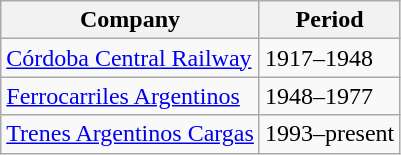<table class= "wikitable">
<tr>
<th>Company</th>
<th>Period</th>
</tr>
<tr>
<td> <a href='#'>Córdoba Central Railway</a></td>
<td>1917–1948</td>
</tr>
<tr>
<td> <a href='#'>Ferrocarriles Argentinos</a></td>
<td>1948–1977</td>
</tr>
<tr>
<td> <a href='#'>Trenes Argentinos Cargas</a> </td>
<td>1993–present</td>
</tr>
</table>
